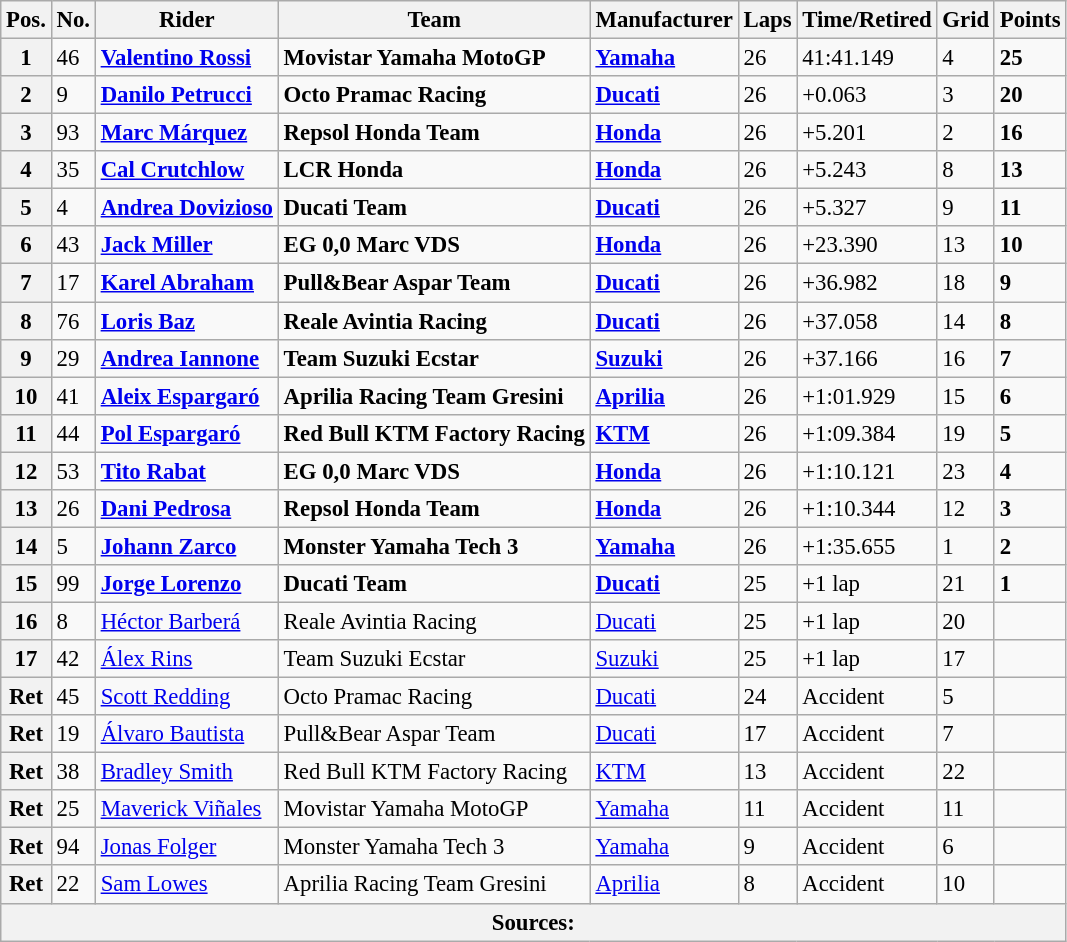<table class="wikitable" style="font-size: 95%;">
<tr>
<th>Pos.</th>
<th>No.</th>
<th>Rider</th>
<th>Team</th>
<th>Manufacturer</th>
<th>Laps</th>
<th>Time/Retired</th>
<th>Grid</th>
<th>Points</th>
</tr>
<tr>
<th>1</th>
<td>46</td>
<td> <strong><a href='#'>Valentino Rossi</a></strong></td>
<td><strong>Movistar Yamaha MotoGP</strong></td>
<td><strong><a href='#'>Yamaha</a></strong></td>
<td>26</td>
<td>41:41.149</td>
<td>4</td>
<td><strong>25</strong></td>
</tr>
<tr>
<th>2</th>
<td>9</td>
<td> <strong><a href='#'>Danilo Petrucci</a></strong></td>
<td><strong>Octo Pramac Racing</strong></td>
<td><strong><a href='#'>Ducati</a></strong></td>
<td>26</td>
<td>+0.063</td>
<td>3</td>
<td><strong>20</strong></td>
</tr>
<tr>
<th>3</th>
<td>93</td>
<td> <strong><a href='#'>Marc Márquez</a></strong></td>
<td><strong>Repsol Honda Team</strong></td>
<td><strong><a href='#'>Honda</a></strong></td>
<td>26</td>
<td>+5.201</td>
<td>2</td>
<td><strong>16</strong></td>
</tr>
<tr>
<th>4</th>
<td>35</td>
<td> <strong><a href='#'>Cal Crutchlow</a></strong></td>
<td><strong>LCR Honda</strong></td>
<td><strong><a href='#'>Honda</a></strong></td>
<td>26</td>
<td>+5.243</td>
<td>8</td>
<td><strong>13</strong></td>
</tr>
<tr>
<th>5</th>
<td>4</td>
<td> <strong><a href='#'>Andrea Dovizioso</a></strong></td>
<td><strong>Ducati Team</strong></td>
<td><strong><a href='#'>Ducati</a></strong></td>
<td>26</td>
<td>+5.327</td>
<td>9</td>
<td><strong>11</strong></td>
</tr>
<tr>
<th>6</th>
<td>43</td>
<td> <strong><a href='#'>Jack Miller</a></strong></td>
<td><strong>EG 0,0 Marc VDS</strong></td>
<td><strong><a href='#'>Honda</a></strong></td>
<td>26</td>
<td>+23.390</td>
<td>13</td>
<td><strong>10</strong></td>
</tr>
<tr>
<th>7</th>
<td>17</td>
<td> <strong><a href='#'>Karel Abraham</a></strong></td>
<td><strong>Pull&Bear Aspar Team</strong></td>
<td><strong><a href='#'>Ducati</a></strong></td>
<td>26</td>
<td>+36.982</td>
<td>18</td>
<td><strong>9</strong></td>
</tr>
<tr>
<th>8</th>
<td>76</td>
<td> <strong><a href='#'>Loris Baz</a></strong></td>
<td><strong>Reale Avintia Racing</strong></td>
<td><strong><a href='#'>Ducati</a></strong></td>
<td>26</td>
<td>+37.058</td>
<td>14</td>
<td><strong>8</strong></td>
</tr>
<tr>
<th>9</th>
<td>29</td>
<td> <strong><a href='#'>Andrea Iannone</a></strong></td>
<td><strong>Team Suzuki Ecstar</strong></td>
<td><strong><a href='#'>Suzuki</a></strong></td>
<td>26</td>
<td>+37.166</td>
<td>16</td>
<td><strong>7</strong></td>
</tr>
<tr>
<th>10</th>
<td>41</td>
<td> <strong><a href='#'>Aleix Espargaró</a></strong></td>
<td><strong>Aprilia Racing Team Gresini</strong></td>
<td><strong><a href='#'>Aprilia</a></strong></td>
<td>26</td>
<td>+1:01.929</td>
<td>15</td>
<td><strong>6</strong></td>
</tr>
<tr>
<th>11</th>
<td>44</td>
<td> <strong><a href='#'>Pol Espargaró</a></strong></td>
<td><strong>Red Bull KTM Factory Racing</strong></td>
<td><strong><a href='#'>KTM</a></strong></td>
<td>26</td>
<td>+1:09.384</td>
<td>19</td>
<td><strong>5</strong></td>
</tr>
<tr>
<th>12</th>
<td>53</td>
<td> <strong><a href='#'>Tito Rabat</a></strong></td>
<td><strong>EG 0,0 Marc VDS</strong></td>
<td><strong><a href='#'>Honda</a></strong></td>
<td>26</td>
<td>+1:10.121</td>
<td>23</td>
<td><strong>4</strong></td>
</tr>
<tr>
<th>13</th>
<td>26</td>
<td> <strong><a href='#'>Dani Pedrosa</a></strong></td>
<td><strong>Repsol Honda Team</strong></td>
<td><strong><a href='#'>Honda</a></strong></td>
<td>26</td>
<td>+1:10.344</td>
<td>12</td>
<td><strong>3</strong></td>
</tr>
<tr>
<th>14</th>
<td>5</td>
<td> <strong><a href='#'>Johann Zarco</a></strong></td>
<td><strong>Monster Yamaha Tech 3</strong></td>
<td><strong><a href='#'>Yamaha</a></strong></td>
<td>26</td>
<td>+1:35.655</td>
<td>1</td>
<td><strong>2</strong></td>
</tr>
<tr>
<th>15</th>
<td>99</td>
<td> <strong><a href='#'>Jorge Lorenzo</a></strong></td>
<td><strong>Ducati Team</strong></td>
<td><strong><a href='#'>Ducati</a></strong></td>
<td>25</td>
<td>+1 lap</td>
<td>21</td>
<td><strong>1</strong></td>
</tr>
<tr>
<th>16</th>
<td>8</td>
<td> <a href='#'>Héctor Barberá</a></td>
<td>Reale Avintia Racing</td>
<td><a href='#'>Ducati</a></td>
<td>25</td>
<td>+1 lap</td>
<td>20</td>
<td></td>
</tr>
<tr>
<th>17</th>
<td>42</td>
<td> <a href='#'>Álex Rins</a></td>
<td>Team Suzuki Ecstar</td>
<td><a href='#'>Suzuki</a></td>
<td>25</td>
<td>+1 lap</td>
<td>17</td>
<td></td>
</tr>
<tr>
<th>Ret</th>
<td>45</td>
<td> <a href='#'>Scott Redding</a></td>
<td>Octo Pramac Racing</td>
<td><a href='#'>Ducati</a></td>
<td>24</td>
<td>Accident</td>
<td>5</td>
<td></td>
</tr>
<tr>
<th>Ret</th>
<td>19</td>
<td> <a href='#'>Álvaro Bautista</a></td>
<td>Pull&Bear Aspar Team</td>
<td><a href='#'>Ducati</a></td>
<td>17</td>
<td>Accident</td>
<td>7</td>
<td></td>
</tr>
<tr>
<th>Ret</th>
<td>38</td>
<td> <a href='#'>Bradley Smith</a></td>
<td>Red Bull KTM Factory Racing</td>
<td><a href='#'>KTM</a></td>
<td>13</td>
<td>Accident</td>
<td>22</td>
<td></td>
</tr>
<tr>
<th>Ret</th>
<td>25</td>
<td> <a href='#'>Maverick Viñales</a></td>
<td>Movistar Yamaha MotoGP</td>
<td><a href='#'>Yamaha</a></td>
<td>11</td>
<td>Accident</td>
<td>11</td>
<td></td>
</tr>
<tr>
<th>Ret</th>
<td>94</td>
<td> <a href='#'>Jonas Folger</a></td>
<td>Monster Yamaha Tech 3</td>
<td><a href='#'>Yamaha</a></td>
<td>9</td>
<td>Accident</td>
<td>6</td>
<td></td>
</tr>
<tr>
<th>Ret</th>
<td>22</td>
<td> <a href='#'>Sam Lowes</a></td>
<td>Aprilia Racing Team Gresini</td>
<td><a href='#'>Aprilia</a></td>
<td>8</td>
<td>Accident</td>
<td>10</td>
<td></td>
</tr>
<tr>
<th colspan=9>Sources: </th>
</tr>
</table>
